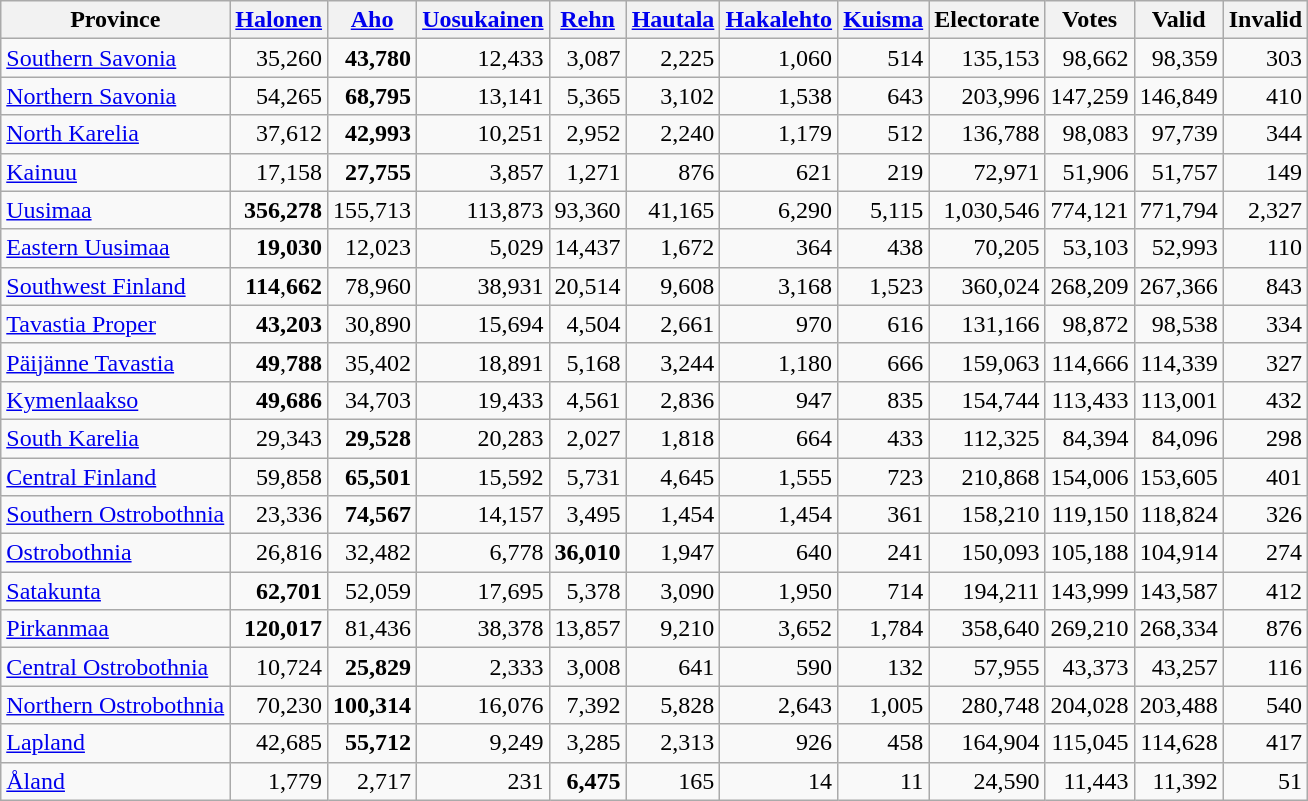<table class="wikitable sortable" style=text-align:right>
<tr>
<th>Province</th>
<th><a href='#'>Halonen</a></th>
<th><a href='#'>Aho</a></th>
<th><a href='#'>Uosukainen</a></th>
<th><a href='#'>Rehn</a></th>
<th><a href='#'>Hautala</a></th>
<th><a href='#'>Hakalehto</a></th>
<th><a href='#'>Kuisma</a></th>
<th>Electorate</th>
<th>Votes</th>
<th>Valid</th>
<th>Invalid</th>
</tr>
<tr>
<td align=left><a href='#'>Southern Savonia</a></td>
<td>35,260</td>
<td><strong>43,780</strong></td>
<td>12,433</td>
<td>3,087</td>
<td>2,225</td>
<td>1,060</td>
<td>514</td>
<td>135,153</td>
<td>98,662</td>
<td>98,359</td>
<td>303</td>
</tr>
<tr>
<td align=left><a href='#'>Northern Savonia</a></td>
<td>54,265</td>
<td><strong>68,795</strong></td>
<td>13,141</td>
<td>5,365</td>
<td>3,102</td>
<td>1,538</td>
<td>643</td>
<td>203,996</td>
<td>147,259</td>
<td>146,849</td>
<td>410</td>
</tr>
<tr>
<td align=left><a href='#'>North Karelia</a></td>
<td>37,612</td>
<td><strong>42,993</strong></td>
<td>10,251</td>
<td>2,952</td>
<td>2,240</td>
<td>1,179</td>
<td>512</td>
<td>136,788</td>
<td>98,083</td>
<td>97,739</td>
<td>344</td>
</tr>
<tr>
<td align=left><a href='#'>Kainuu</a></td>
<td>17,158</td>
<td><strong>27,755</strong></td>
<td>3,857</td>
<td>1,271</td>
<td>876</td>
<td>621</td>
<td>219</td>
<td>72,971</td>
<td>51,906</td>
<td>51,757</td>
<td>149</td>
</tr>
<tr>
<td align=left><a href='#'>Uusimaa</a></td>
<td><strong>356,278</strong></td>
<td>155,713</td>
<td>113,873</td>
<td>93,360</td>
<td>41,165</td>
<td>6,290</td>
<td>5,115</td>
<td>1,030,546</td>
<td>774,121</td>
<td>771,794</td>
<td>2,327</td>
</tr>
<tr>
<td align=left><a href='#'>Eastern Uusimaa</a></td>
<td><strong>19,030</strong></td>
<td>12,023</td>
<td>5,029</td>
<td>14,437</td>
<td>1,672</td>
<td>364</td>
<td>438</td>
<td>70,205</td>
<td>53,103</td>
<td>52,993</td>
<td>110</td>
</tr>
<tr>
<td align=left><a href='#'>Southwest Finland</a></td>
<td><strong>114</strong>,<strong>662</strong></td>
<td>78,960</td>
<td>38,931</td>
<td>20,514</td>
<td>9,608</td>
<td>3,168</td>
<td>1,523</td>
<td>360,024</td>
<td>268,209</td>
<td>267,366</td>
<td>843</td>
</tr>
<tr>
<td align=left><a href='#'>Tavastia Proper</a></td>
<td><strong>43,203</strong></td>
<td>30,890</td>
<td>15,694</td>
<td>4,504</td>
<td>2,661</td>
<td>970</td>
<td>616</td>
<td>131,166</td>
<td>98,872</td>
<td>98,538</td>
<td>334</td>
</tr>
<tr>
<td align=left><a href='#'>Päijänne Tavastia</a></td>
<td><strong>49</strong>,<strong>788</strong></td>
<td>35,402</td>
<td>18,891</td>
<td>5,168</td>
<td>3,244</td>
<td>1,180</td>
<td>666</td>
<td>159,063</td>
<td>114,666</td>
<td>114,339</td>
<td>327</td>
</tr>
<tr>
<td align=left><a href='#'>Kymenlaakso</a></td>
<td><strong>49,686</strong></td>
<td>34,703</td>
<td>19,433</td>
<td>4,561</td>
<td>2,836</td>
<td>947</td>
<td>835</td>
<td>154,744</td>
<td>113,433</td>
<td>113,001</td>
<td>432</td>
</tr>
<tr>
<td align=left><a href='#'>South Karelia</a></td>
<td>29,343</td>
<td><strong>29,528</strong></td>
<td>20,283</td>
<td>2,027</td>
<td>1,818</td>
<td>664</td>
<td>433</td>
<td>112,325</td>
<td>84,394</td>
<td>84,096</td>
<td>298</td>
</tr>
<tr>
<td align=left><a href='#'>Central Finland</a></td>
<td>59,858</td>
<td><strong>65,501</strong></td>
<td>15,592</td>
<td>5,731</td>
<td>4,645</td>
<td>1,555</td>
<td>723</td>
<td>210,868</td>
<td>154,006</td>
<td>153,605</td>
<td>401</td>
</tr>
<tr>
<td align=left><a href='#'>Southern Ostrobothnia</a></td>
<td>23,336</td>
<td><strong>74,567</strong></td>
<td>14,157</td>
<td>3,495</td>
<td>1,454</td>
<td>1,454</td>
<td>361</td>
<td>158,210</td>
<td>119,150</td>
<td>118,824</td>
<td>326</td>
</tr>
<tr>
<td align=left><a href='#'>Ostrobothnia</a></td>
<td>26,816</td>
<td>32,482</td>
<td>6,778</td>
<td><strong>36,010</strong></td>
<td>1,947</td>
<td>640</td>
<td>241</td>
<td>150,093</td>
<td>105,188</td>
<td>104,914</td>
<td>274</td>
</tr>
<tr>
<td align=left><a href='#'>Satakunta</a></td>
<td><strong>62,701</strong></td>
<td>52,059</td>
<td>17,695</td>
<td>5,378</td>
<td>3,090</td>
<td>1,950</td>
<td>714</td>
<td>194,211</td>
<td>143,999</td>
<td>143,587</td>
<td>412</td>
</tr>
<tr>
<td align=left><a href='#'>Pirkanmaa</a></td>
<td><strong>120,017</strong></td>
<td>81,436</td>
<td>38,378</td>
<td>13,857</td>
<td>9,210</td>
<td>3,652</td>
<td>1,784</td>
<td>358,640</td>
<td>269,210</td>
<td>268,334</td>
<td>876</td>
</tr>
<tr>
<td align=left><a href='#'>Central Ostrobothnia</a></td>
<td>10,724</td>
<td><strong>25,829</strong></td>
<td>2,333</td>
<td>3,008</td>
<td>641</td>
<td>590</td>
<td>132</td>
<td>57,955</td>
<td>43,373</td>
<td>43,257</td>
<td>116</td>
</tr>
<tr>
<td align=left><a href='#'>Northern Ostrobothnia</a></td>
<td>70,230</td>
<td><strong>100,314</strong></td>
<td>16,076</td>
<td>7,392</td>
<td>5,828</td>
<td>2,643</td>
<td>1,005</td>
<td>280,748</td>
<td>204,028</td>
<td>203,488</td>
<td>540</td>
</tr>
<tr>
<td align=left><a href='#'>Lapland</a></td>
<td>42,685</td>
<td><strong>55,712</strong></td>
<td>9,249</td>
<td>3,285</td>
<td>2,313</td>
<td>926</td>
<td>458</td>
<td>164,904</td>
<td>115,045</td>
<td>114,628</td>
<td>417</td>
</tr>
<tr>
<td align=left><a href='#'>Åland</a></td>
<td>1,779</td>
<td>2,717</td>
<td>231</td>
<td><strong>6,475</strong></td>
<td>165</td>
<td>14</td>
<td>11</td>
<td>24,590</td>
<td>11,443</td>
<td>11,392</td>
<td>51</td>
</tr>
</table>
